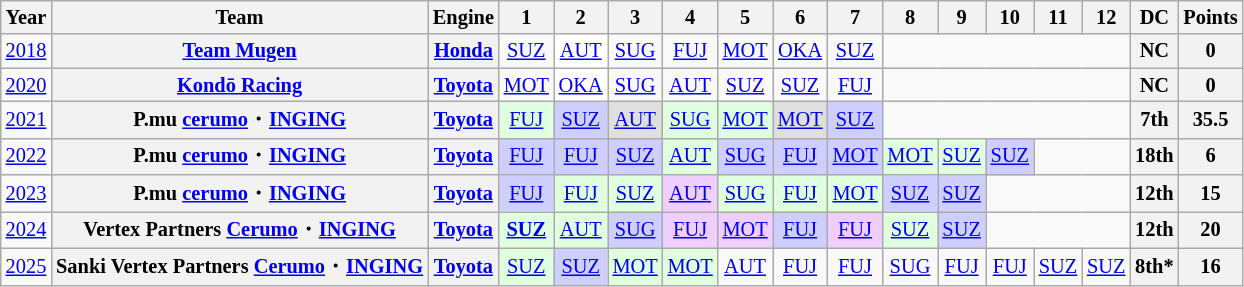<table class="wikitable" style="text-align:center; font-size:85%">
<tr>
<th>Year</th>
<th>Team</th>
<th>Engine</th>
<th>1</th>
<th>2</th>
<th>3</th>
<th>4</th>
<th>5</th>
<th>6</th>
<th>7</th>
<th>8</th>
<th>9</th>
<th>10</th>
<th>11</th>
<th>12</th>
<th>DC</th>
<th>Points</th>
</tr>
<tr>
<td><a href='#'>2018</a></td>
<th nowrap><a href='#'>Team Mugen</a></th>
<th><a href='#'>Honda</a></th>
<td><a href='#'>SUZ</a></td>
<td style="background:#FFFFFF;"><a href='#'>AUT</a><br></td>
<td><a href='#'>SUG</a></td>
<td><a href='#'>FUJ</a></td>
<td><a href='#'>MOT</a></td>
<td><a href='#'>OKA</a></td>
<td><a href='#'>SUZ</a></td>
<td colspan=5></td>
<th>NC</th>
<th>0</th>
</tr>
<tr>
<td><a href='#'>2020</a></td>
<th nowrap><a href='#'>Kondō Racing</a></th>
<th nowrap><a href='#'>Toyota</a></th>
<td><a href='#'>MOT</a></td>
<td style="background:#FFFFFF;"><a href='#'>OKA</a><br></td>
<td><a href='#'>SUG</a></td>
<td><a href='#'>AUT</a></td>
<td><a href='#'>SUZ</a></td>
<td><a href='#'>SUZ</a></td>
<td><a href='#'>FUJ</a></td>
<td colspan=5></td>
<th>NC</th>
<th>0</th>
</tr>
<tr>
<td><a href='#'>2021</a></td>
<th nowrap>P.mu <a href='#'>cerumo</a>・<a href='#'>INGING</a></th>
<th><a href='#'>Toyota</a></th>
<td style="background:#DFFFDF;"><a href='#'>FUJ</a><br></td>
<td style="background:#CFCFFF;"><a href='#'>SUZ</a><br></td>
<td style="background:#DFDFDF;"><a href='#'>AUT</a><br></td>
<td style="background:#DFFFDF;"><a href='#'>SUG</a><br></td>
<td style="background:#DFFFDF;"><a href='#'>MOT</a><br></td>
<td style="background:#DFDFDF;"><a href='#'>MOT</a><br></td>
<td style="background:#CFCFFF;"><a href='#'>SUZ</a><br></td>
<td colspan=5></td>
<th>7th</th>
<th>35.5</th>
</tr>
<tr>
<td><a href='#'>2022</a></td>
<th nowrap>P.mu <a href='#'>cerumo</a>・<a href='#'>INGING</a></th>
<th><a href='#'>Toyota</a></th>
<td style="background:#CFCFFF;"><a href='#'>FUJ</a><br></td>
<td style="background:#CFCFFF;"><a href='#'>FUJ</a><br></td>
<td style="background:#CFCFFF;"><a href='#'>SUZ</a><br></td>
<td style="background:#DFFFDF;"><a href='#'>AUT</a><br></td>
<td style="background:#CFCFFF;"><a href='#'>SUG</a><br></td>
<td style="background:#CFCFFF;"><a href='#'>FUJ</a><br></td>
<td style="background:#CFCFFF;"><a href='#'>MOT</a><br></td>
<td style="background:#DFFFDF;"><a href='#'>MOT</a><br></td>
<td style="background:#DFFFDF;"><a href='#'>SUZ</a><br></td>
<td style="background:#CFCFFF;"><a href='#'>SUZ</a><br></td>
<td colspan=2></td>
<th>18th</th>
<th>6</th>
</tr>
<tr>
<td><a href='#'>2023</a></td>
<th nowrap>P.mu <a href='#'>cerumo</a>・<a href='#'>INGING</a></th>
<th><a href='#'>Toyota</a></th>
<td style="background:#CFCFFF;"><a href='#'>FUJ</a><br></td>
<td style="background:#DFFFDF;"><a href='#'>FUJ</a><br></td>
<td style="background:#DFFFDF;"><a href='#'>SUZ</a><br></td>
<td style="background:#EFCFFF;"><a href='#'>AUT</a><br></td>
<td style="background:#DFFFDF;"><a href='#'>SUG</a><br></td>
<td style="background:#DFFFDF;"><a href='#'>FUJ</a><br></td>
<td style="background:#DFFFDF;"><a href='#'>MOT</a><br></td>
<td style="background:#CFCFFF;"><a href='#'>SUZ</a><br></td>
<td style="background:#CFCFFF;"><a href='#'>SUZ</a><br></td>
<td colspan=3></td>
<th>12th</th>
<th>15</th>
</tr>
<tr>
<td><a href='#'>2024</a></td>
<th nowrap>Vertex Partners <a href='#'>Cerumo</a>・<a href='#'>INGING</a></th>
<th><a href='#'>Toyota</a></th>
<td style="background:#DFFFDF;"><strong><a href='#'>SUZ</a></strong><br></td>
<td style="background:#DFFFDF;"><a href='#'>AUT</a><br></td>
<td style="background:#CFCFFF;"><a href='#'>SUG</a><br></td>
<td style="background:#EFCFFF;"><a href='#'>FUJ</a><br></td>
<td style="background:#EFCFFF;"><a href='#'>MOT</a><br></td>
<td style="background:#CFCFFF;"><a href='#'>FUJ</a><br></td>
<td style="background:#EFCFFF;"><a href='#'>FUJ</a><br></td>
<td style="background:#DFFFDF;"><a href='#'>SUZ</a><br></td>
<td style="background:#CFCFFF;"><a href='#'>SUZ</a><br></td>
<td colspan=3></td>
<th>12th</th>
<th>20</th>
</tr>
<tr>
<td><a href='#'>2025</a></td>
<th nowrap>Sanki Vertex Partners <a href='#'>Cerumo</a>・<a href='#'>INGING</a></th>
<th><a href='#'>Toyota</a></th>
<td style="background:#DFFFDF;"><a href='#'>SUZ</a><br></td>
<td style="background:#CFCFFF;"><a href='#'>SUZ</a><br></td>
<td style="background:#DFFFDF;"><a href='#'>MOT</a><br></td>
<td style="background:#DFFFDF;"><a href='#'>MOT</a><br></td>
<td style="background:#;"><a href='#'>AUT</a><br></td>
<td style="background:#;"><a href='#'>FUJ</a><br></td>
<td style="background:#;"><a href='#'>FUJ</a><br></td>
<td style="background:#;"><a href='#'>SUG</a><br></td>
<td style="background:#;"><a href='#'>FUJ</a><br></td>
<td style="background:#;"><a href='#'>FUJ</a><br></td>
<td style="background:#;"><a href='#'>SUZ</a><br></td>
<td style="background:#;"><a href='#'>SUZ</a><br></td>
<th>8th*</th>
<th>16</th>
</tr>
</table>
